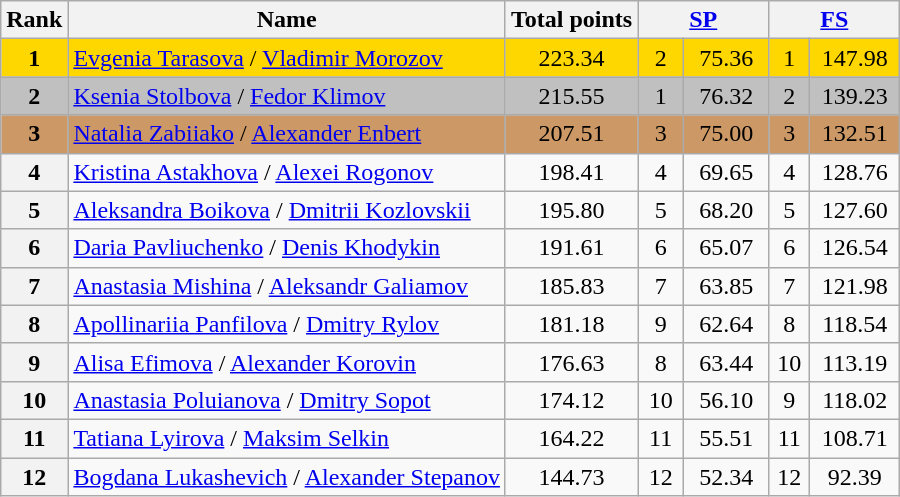<table class="wikitable sortable">
<tr>
<th>Rank</th>
<th>Name</th>
<th>Total points</th>
<th colspan="2" width="80px"><a href='#'>SP</a></th>
<th colspan="2" width="80px"><a href='#'>FS</a></th>
</tr>
<tr bgcolor="gold">
<td align="center"><strong>1</strong></td>
<td><a href='#'>Evgenia Tarasova</a> / <a href='#'>Vladimir Morozov</a></td>
<td align="center">223.34</td>
<td align="center">2</td>
<td align="center">75.36</td>
<td align="center">1</td>
<td align="center">147.98</td>
</tr>
<tr bgcolor="silver">
<td align="center"><strong>2</strong></td>
<td><a href='#'>Ksenia Stolbova</a> / <a href='#'>Fedor Klimov</a></td>
<td align="center">215.55</td>
<td align="center">1</td>
<td align="center">76.32</td>
<td align="center">2</td>
<td align="center">139.23</td>
</tr>
<tr bgcolor="cc9966">
<td align="center"><strong>3</strong></td>
<td><a href='#'>Natalia Zabiiako</a> / <a href='#'>Alexander Enbert</a></td>
<td align="center">207.51</td>
<td align="center">3</td>
<td align="center">75.00</td>
<td align="center">3</td>
<td align="center">132.51</td>
</tr>
<tr>
<th>4</th>
<td><a href='#'>Kristina Astakhova</a> / <a href='#'>Alexei Rogonov</a></td>
<td align="center">198.41</td>
<td align="center">4</td>
<td align="center">69.65</td>
<td align="center">4</td>
<td align="center">128.76</td>
</tr>
<tr>
<th>5</th>
<td><a href='#'>Aleksandra Boikova</a> / <a href='#'>Dmitrii Kozlovskii</a></td>
<td align="center">195.80</td>
<td align="center">5</td>
<td align="center">68.20</td>
<td align="center">5</td>
<td align="center">127.60</td>
</tr>
<tr>
<th>6</th>
<td><a href='#'>Daria Pavliuchenko</a> / <a href='#'>Denis Khodykin</a></td>
<td align="center">191.61</td>
<td align="center">6</td>
<td align="center">65.07</td>
<td align="center">6</td>
<td align="center">126.54</td>
</tr>
<tr>
<th>7</th>
<td><a href='#'>Anastasia Mishina</a> / <a href='#'>Aleksandr Galiamov</a></td>
<td align="center">185.83</td>
<td align="center">7</td>
<td align="center">63.85</td>
<td align="center">7</td>
<td align="center">121.98</td>
</tr>
<tr>
<th>8</th>
<td><a href='#'>Apollinariia Panfilova</a> / <a href='#'>Dmitry Rylov</a></td>
<td align="center">181.18</td>
<td align="center">9</td>
<td align="center">62.64</td>
<td align="center">8</td>
<td align="center">118.54</td>
</tr>
<tr>
<th>9</th>
<td><a href='#'>Alisa Efimova</a> / <a href='#'>Alexander Korovin</a></td>
<td align="center">176.63</td>
<td align="center">8</td>
<td align="center">63.44</td>
<td align="center">10</td>
<td align="center">113.19</td>
</tr>
<tr>
<th>10</th>
<td><a href='#'>Anastasia Poluianova</a> / <a href='#'>Dmitry Sopot</a></td>
<td align="center">174.12</td>
<td align="center">10</td>
<td align="center">56.10</td>
<td align="center">9</td>
<td align="center">118.02</td>
</tr>
<tr>
<th>11</th>
<td><a href='#'>Tatiana Lyirova</a> / <a href='#'>Maksim Selkin</a></td>
<td align="center">164.22</td>
<td align="center">11</td>
<td align="center">55.51</td>
<td align="center">11</td>
<td align="center">108.71</td>
</tr>
<tr>
<th>12</th>
<td><a href='#'>Bogdana Lukashevich</a> / <a href='#'>Alexander Stepanov</a></td>
<td align="center">144.73</td>
<td align="center">12</td>
<td align="center">52.34</td>
<td align="center">12</td>
<td align="center">92.39</td>
</tr>
</table>
